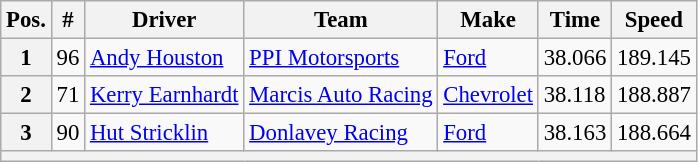<table class="wikitable" style="font-size:95%">
<tr>
<th>Pos.</th>
<th>#</th>
<th>Driver</th>
<th>Team</th>
<th>Make</th>
<th>Time</th>
<th>Speed</th>
</tr>
<tr>
<th>1</th>
<td>96</td>
<td><a href='#'>Andy Houston</a></td>
<td><a href='#'>PPI Motorsports</a></td>
<td><a href='#'>Ford</a></td>
<td>38.066</td>
<td>189.145</td>
</tr>
<tr>
<th>2</th>
<td>71</td>
<td><a href='#'>Kerry Earnhardt</a></td>
<td><a href='#'>Marcis Auto Racing</a></td>
<td><a href='#'>Chevrolet</a></td>
<td>38.118</td>
<td>188.887</td>
</tr>
<tr>
<th>3</th>
<td>90</td>
<td><a href='#'>Hut Stricklin</a></td>
<td><a href='#'>Donlavey Racing</a></td>
<td><a href='#'>Ford</a></td>
<td>38.163</td>
<td>188.664</td>
</tr>
<tr>
<th colspan="7"></th>
</tr>
</table>
